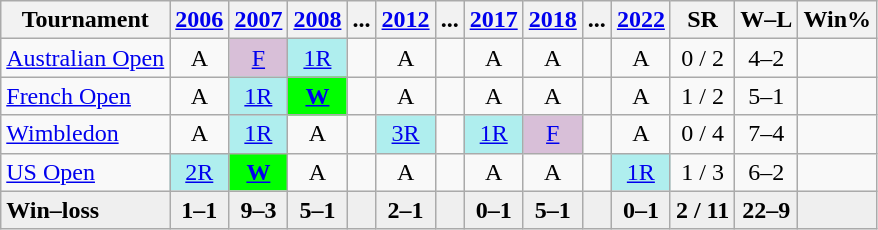<table class=wikitable style=text-align:center>
<tr>
<th>Tournament</th>
<th><a href='#'>2006</a></th>
<th><a href='#'>2007</a></th>
<th><a href='#'>2008</a></th>
<th>...</th>
<th><a href='#'>2012</a></th>
<th>...</th>
<th><a href='#'>2017</a></th>
<th><a href='#'>2018</a></th>
<th>...</th>
<th><a href='#'>2022</a></th>
<th>SR</th>
<th>W–L</th>
<th>Win%</th>
</tr>
<tr>
<td align=left><a href='#'>Australian Open</a></td>
<td>A</td>
<td bgcolor=thistle><a href='#'>F</a></td>
<td bgcolor=afeeee><a href='#'>1R</a></td>
<td></td>
<td>A</td>
<td></td>
<td>A</td>
<td>A</td>
<td></td>
<td>A</td>
<td>0 / 2</td>
<td>4–2</td>
<td></td>
</tr>
<tr>
<td align=left><a href='#'>French Open</a></td>
<td>A</td>
<td bgcolor=afeeee><a href='#'>1R</a></td>
<td bgcolor=lime><a href='#'><strong>W</strong></a></td>
<td></td>
<td>A</td>
<td></td>
<td>A</td>
<td>A</td>
<td></td>
<td>A</td>
<td>1 / 2</td>
<td>5–1</td>
<td></td>
</tr>
<tr>
<td align=left><a href='#'>Wimbledon</a></td>
<td>A</td>
<td bgcolor=afeeee><a href='#'>1R</a></td>
<td>A</td>
<td></td>
<td bgcolor=afeeee><a href='#'>3R</a></td>
<td></td>
<td bgcolor=afeeee><a href='#'>1R</a></td>
<td bgcolor=thistle><a href='#'>F</a></td>
<td></td>
<td>A</td>
<td>0 / 4</td>
<td>7–4</td>
<td></td>
</tr>
<tr>
<td align=left><a href='#'>US Open</a></td>
<td bgcolor=afeeee><a href='#'>2R</a></td>
<td bgcolor=lime><a href='#'><strong>W</strong></a></td>
<td>A</td>
<td></td>
<td>A</td>
<td></td>
<td>A</td>
<td>A</td>
<td></td>
<td bgcolor=afeeee><a href='#'>1R</a></td>
<td>1 / 3</td>
<td>6–2</td>
<td></td>
</tr>
<tr style=background:#efefef;font-weight:bold>
<td style=text-align:left>Win–loss</td>
<td>1–1</td>
<td>9–3</td>
<td>5–1</td>
<td></td>
<td>2–1</td>
<td></td>
<td>0–1</td>
<td>5–1</td>
<td></td>
<td>0–1</td>
<td>2 / 11</td>
<td>22–9</td>
<td></td>
</tr>
</table>
